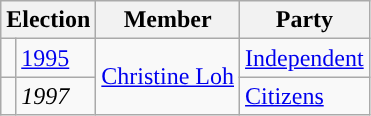<table class="wikitable">
<tr>
<th colspan="2">Election</th>
<th>Member</th>
<th>Party</th>
</tr>
<tr>
<td style="background-color: "></td>
<td><a href='#'>1995</a></td>
<td rowspan="2"><a href='#'>Christine Loh</a></td>
<td><a href='#'>Independent</a></td>
</tr>
<tr>
<td style="background-color: "></td>
<td><em>1997</em></td>
<td><a href='#'>Citizens</a></td>
</tr>
</table>
